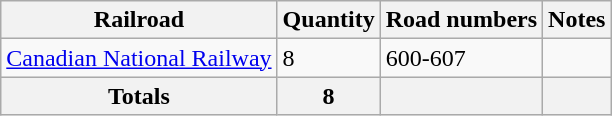<table class="wikitable">
<tr>
<th>Railroad</th>
<th>Quantity</th>
<th>Road numbers</th>
<th>Notes</th>
</tr>
<tr>
<td><a href='#'>Canadian National Railway</a></td>
<td>8</td>
<td>600-607</td>
<td></td>
</tr>
<tr>
<th>Totals</th>
<th>8</th>
<th></th>
<th></th>
</tr>
</table>
